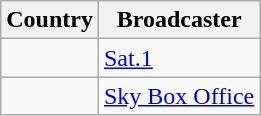<table class="wikitable">
<tr>
<th align=center>Country</th>
<th align=center>Broadcaster</th>
</tr>
<tr>
<td></td>
<td><a href='#'>Sat.1</a></td>
</tr>
<tr>
<td></td>
<td><a href='#'>Sky Box Office</a></td>
</tr>
</table>
